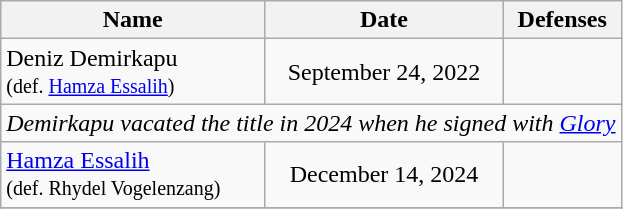<table class="wikitable">
<tr>
<th>Name</th>
<th>Date</th>
<th>Defenses</th>
</tr>
<tr>
<td align=left> Deniz Demirkapu <br><small>(def. <a href='#'>Hamza Essalih</a>)</small></td>
<td align=center>September 24, 2022</td>
<td></td>
</tr>
<tr>
<td colspan=3 align=center><em>Demirkapu vacated the title in 2024 when he signed with <a href='#'>Glory</a></em></td>
</tr>
<tr>
<td align=left> <a href='#'>Hamza Essalih</a> <br><small>(def. Rhydel Vogelenzang)</small></td>
<td align=center>December 14, 2024</td>
<td></td>
</tr>
<tr>
</tr>
<tr>
</tr>
</table>
